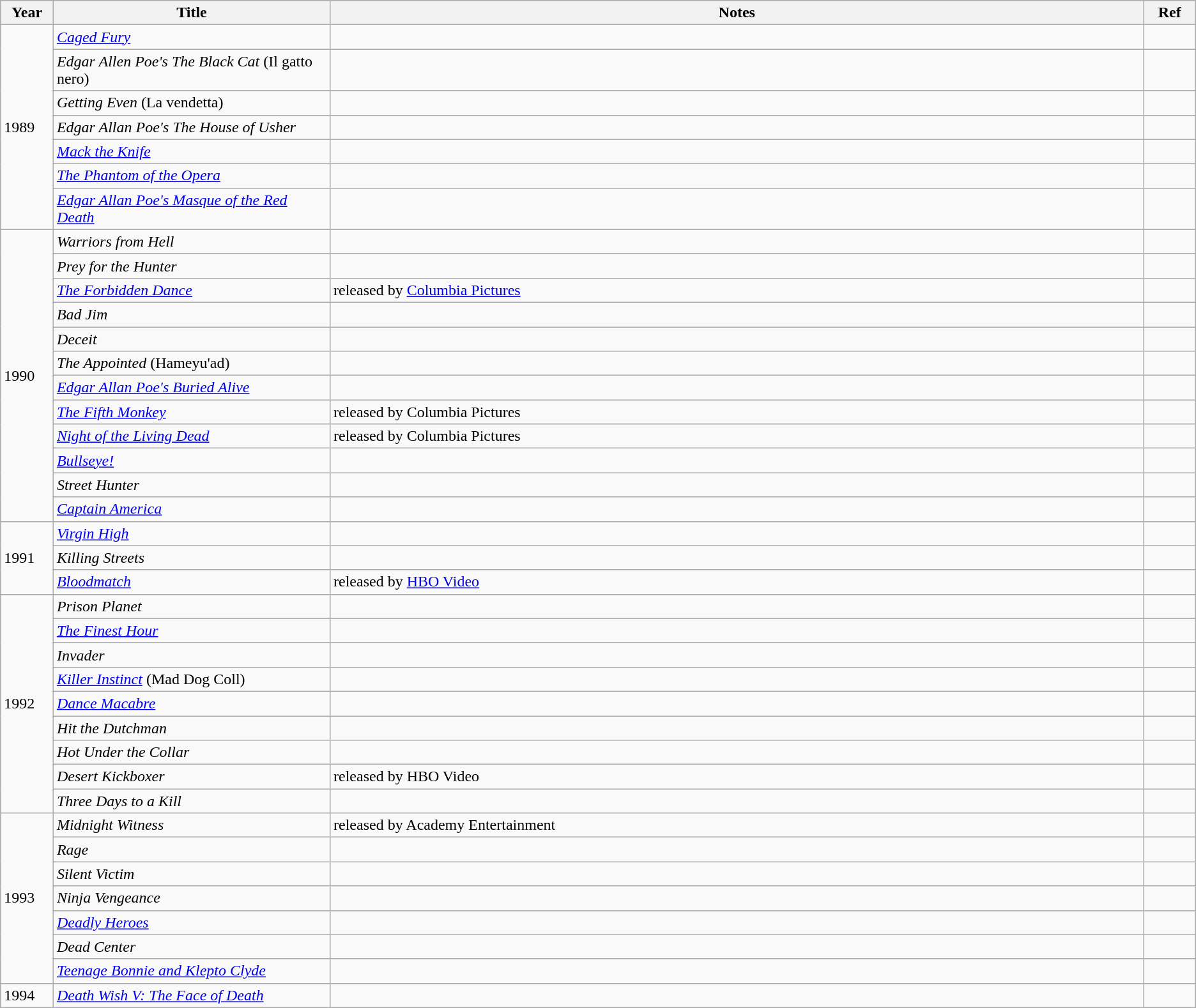<table class="wikitable sortable">
<tr>
<th width="50">Year</th>
<th width="310">Title</th>
<th width="950">Notes</th>
<th width="50" scope="Col" class="unsortable">Ref</th>
</tr>
<tr>
<td rowspan="7">1989</td>
<td> <em><a href='#'>Caged Fury</a></em></td>
<td></td>
<td></td>
</tr>
<tr>
<td> <em>Edgar Allen Poe's The Black Cat</em> (Il gatto nero)</td>
<td></td>
<td></td>
</tr>
<tr>
<td> <em>Getting Even</em> (La vendetta)</td>
<td></td>
<td></td>
</tr>
<tr>
<td> <em>Edgar Allan Poe's The House of Usher</em></td>
<td></td>
<td></td>
</tr>
<tr>
<td> <em><a href='#'>Mack the Knife</a></em></td>
<td></td>
<td></td>
</tr>
<tr>
<td> <em><a href='#'>The Phantom of the Opera</a></em></td>
<td></td>
<td></td>
</tr>
<tr>
<td> <em><a href='#'>Edgar Allan Poe's Masque of the Red Death</a></em></td>
<td></td>
<td></td>
</tr>
<tr>
<td rowspan="12">1990</td>
<td> <em>Warriors from Hell</em></td>
<td></td>
<td></td>
</tr>
<tr>
<td> <em>Prey for the Hunter</em></td>
<td></td>
<td></td>
</tr>
<tr>
<td> <em><a href='#'>The Forbidden Dance</a></em></td>
<td>released by <a href='#'>Columbia Pictures</a></td>
<td></td>
</tr>
<tr>
<td> <em>Bad Jim</em></td>
<td></td>
<td></td>
</tr>
<tr>
<td> <em>Deceit</em></td>
<td></td>
<td></td>
</tr>
<tr>
<td> <em>The Appointed</em> (Hameyu'ad)</td>
<td></td>
<td></td>
</tr>
<tr>
<td> <em><a href='#'>Edgar Allan Poe's Buried Alive</a></em></td>
<td></td>
<td></td>
</tr>
<tr>
<td> <em><a href='#'>The Fifth Monkey</a></em></td>
<td>released by Columbia Pictures</td>
<td></td>
</tr>
<tr>
<td> <em><a href='#'>Night of the Living Dead</a></em></td>
<td>released by Columbia Pictures</td>
<td></td>
</tr>
<tr>
<td> <em><a href='#'>Bullseye!</a></em></td>
<td></td>
<td></td>
</tr>
<tr>
<td> <em>Street Hunter</em></td>
<td></td>
<td></td>
</tr>
<tr>
<td> <em><a href='#'>Captain America</a></em></td>
<td></td>
<td></td>
</tr>
<tr>
<td rowspan="3">1991</td>
<td> <em><a href='#'>Virgin High</a></em></td>
<td></td>
<td></td>
</tr>
<tr>
<td> <em>Killing Streets</em></td>
<td></td>
<td></td>
</tr>
<tr>
<td> <em><a href='#'>Bloodmatch</a></em></td>
<td>released by <a href='#'>HBO Video</a></td>
<td></td>
</tr>
<tr>
<td rowspan="9">1992</td>
<td> <em>Prison Planet</em></td>
<td></td>
<td></td>
</tr>
<tr>
<td> <em><a href='#'>The Finest Hour</a></em></td>
<td></td>
<td></td>
</tr>
<tr>
<td> <em>Invader</em></td>
<td></td>
<td></td>
</tr>
<tr>
<td> <em><a href='#'>Killer Instinct</a></em> (Mad Dog Coll)</td>
<td></td>
<td></td>
</tr>
<tr>
<td> <em><a href='#'>Dance Macabre</a></em></td>
<td></td>
<td></td>
</tr>
<tr>
<td> <em>Hit the Dutchman</em></td>
<td></td>
<td></td>
</tr>
<tr>
<td> <em>Hot Under the Collar</em></td>
<td></td>
<td></td>
</tr>
<tr>
<td> <em>Desert Kickboxer</em></td>
<td>released by HBO Video</td>
<td></td>
</tr>
<tr>
<td> <em>Three Days to a Kill</em></td>
<td></td>
<td></td>
</tr>
<tr>
<td rowspan="7">1993</td>
<td> <em>Midnight Witness</em></td>
<td>released by Academy Entertainment</td>
<td></td>
</tr>
<tr>
<td> <em>Rage</em></td>
<td></td>
<td></td>
</tr>
<tr>
<td> <em>Silent Victim</em></td>
<td></td>
<td></td>
</tr>
<tr>
<td> <em>Ninja Vengeance</em></td>
<td></td>
<td></td>
</tr>
<tr>
<td> <em><a href='#'>Deadly Heroes</a></em></td>
<td></td>
<td></td>
</tr>
<tr>
<td> <em>Dead Center</em></td>
<td></td>
<td></td>
</tr>
<tr>
<td> <em><a href='#'>Teenage Bonnie and Klepto Clyde</a></em></td>
<td></td>
<td></td>
</tr>
<tr>
<td>1994</td>
<td> <em><a href='#'>Death Wish V: The Face of Death</a></em></td>
<td></td>
<td></td>
</tr>
</table>
